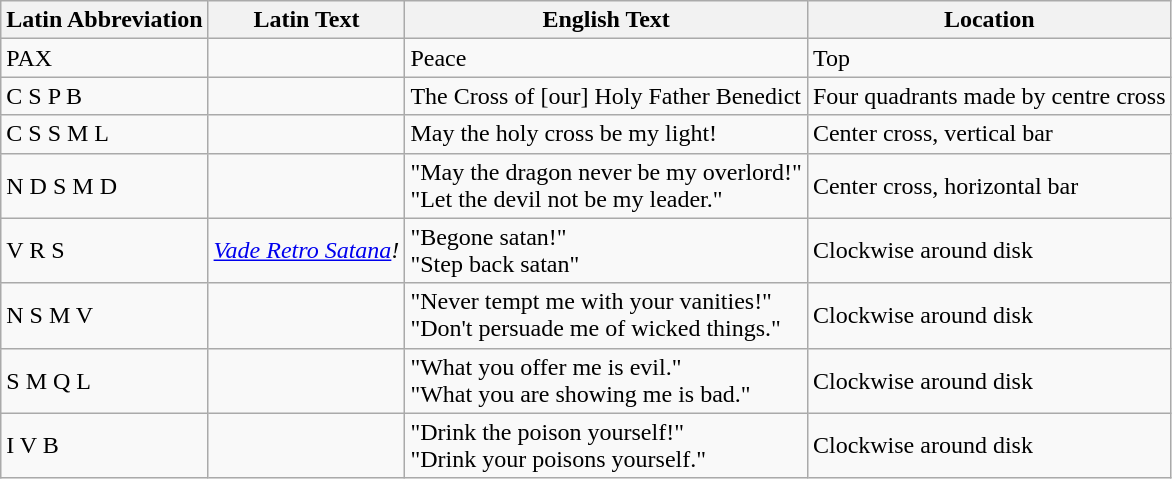<table class="wikitable sortable">
<tr>
<th>Latin Abbreviation</th>
<th>Latin Text</th>
<th>English Text</th>
<th>Location</th>
</tr>
<tr>
<td>PAX</td>
<td></td>
<td>Peace</td>
<td>Top</td>
</tr>
<tr>
<td>C S P B</td>
<td></td>
<td>The Cross of [our] Holy Father Benedict</td>
<td>Four quadrants made by centre cross</td>
</tr>
<tr>
<td>C S S M L</td>
<td></td>
<td>May the holy cross be my light!</td>
<td>Center cross, vertical bar</td>
</tr>
<tr>
<td>N D S M D</td>
<td></td>
<td>"May the dragon never be my overlord!"<br>"Let the devil not be my leader."</td>
<td>Center cross, horizontal bar</td>
</tr>
<tr>
<td>V R S</td>
<td><em><a href='#'>Vade Retro Satana</a>!</em></td>
<td>"Begone satan!"<br>"Step back satan"</td>
<td>Clockwise around disk</td>
</tr>
<tr>
<td>N S M V</td>
<td></td>
<td>"Never tempt me with your vanities!"<br>"Don't persuade me of wicked things."</td>
<td>Clockwise around disk</td>
</tr>
<tr>
<td>S M Q L</td>
<td></td>
<td>"What you offer me is evil."<br>"What you are showing me is bad."</td>
<td>Clockwise around disk</td>
</tr>
<tr>
<td>I V B</td>
<td></td>
<td>"Drink the poison yourself!"<br>"Drink your poisons yourself."</td>
<td>Clockwise around disk</td>
</tr>
</table>
